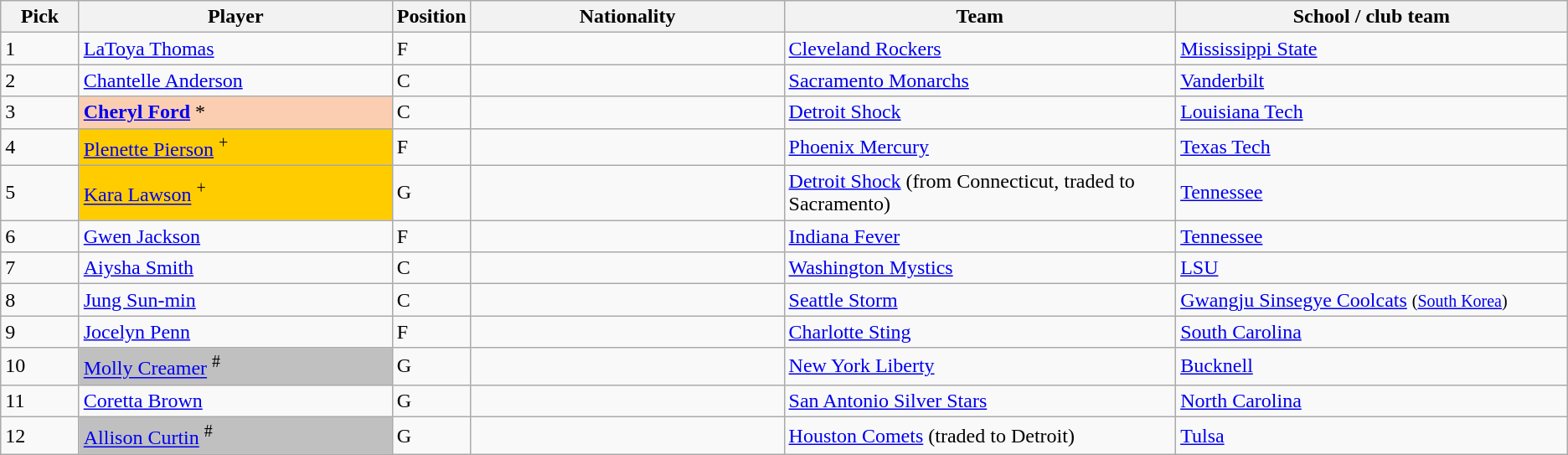<table class="wikitable sortable">
<tr>
<th style="width:5%;">Pick</th>
<th style="width:20%;">Player</th>
<th style="width:5%;">Position</th>
<th style="width:20%;">Nationality</th>
<th style="width:25%;">Team</th>
<th style="width:25%;">School / club team</th>
</tr>
<tr>
<td>1</td>
<td><a href='#'>LaToya Thomas</a></td>
<td>F</td>
<td></td>
<td><a href='#'>Cleveland Rockers</a></td>
<td><a href='#'>Mississippi State</a></td>
</tr>
<tr>
<td>2</td>
<td><a href='#'>Chantelle Anderson</a></td>
<td>C</td>
<td></td>
<td><a href='#'>Sacramento Monarchs</a></td>
<td><a href='#'>Vanderbilt</a></td>
</tr>
<tr>
<td>3</td>
<td bgcolor="#FBCEB1"><strong><a href='#'>Cheryl Ford</a></strong> *</td>
<td>C</td>
<td></td>
<td><a href='#'>Detroit Shock</a></td>
<td><a href='#'>Louisiana Tech</a></td>
</tr>
<tr>
<td>4</td>
<td bgcolor="#FFCC00"><a href='#'>Plenette Pierson</a> <sup>+</sup></td>
<td>F</td>
<td></td>
<td><a href='#'>Phoenix Mercury</a></td>
<td><a href='#'>Texas Tech</a></td>
</tr>
<tr>
<td>5</td>
<td bgcolor="#FFCC00"><a href='#'>Kara Lawson</a> <sup>+</sup></td>
<td>G</td>
<td></td>
<td><a href='#'>Detroit Shock</a> (from Connecticut, traded to Sacramento)</td>
<td><a href='#'>Tennessee</a></td>
</tr>
<tr>
<td>6</td>
<td><a href='#'>Gwen Jackson</a></td>
<td>F</td>
<td></td>
<td><a href='#'>Indiana Fever</a></td>
<td><a href='#'>Tennessee</a></td>
</tr>
<tr>
<td>7</td>
<td><a href='#'>Aiysha Smith</a></td>
<td>C</td>
<td></td>
<td><a href='#'>Washington Mystics</a></td>
<td><a href='#'>LSU</a></td>
</tr>
<tr>
<td>8</td>
<td><a href='#'>Jung Sun-min</a></td>
<td>C</td>
<td></td>
<td><a href='#'>Seattle Storm</a></td>
<td><a href='#'>Gwangju Sinsegye Coolcats</a> <small>(<a href='#'>South Korea</a>)</small></td>
</tr>
<tr>
<td>9</td>
<td><a href='#'>Jocelyn Penn</a></td>
<td>F</td>
<td></td>
<td><a href='#'>Charlotte Sting</a></td>
<td><a href='#'>South Carolina</a></td>
</tr>
<tr>
<td>10</td>
<td bgcolor=#C0C0C0><a href='#'>Molly Creamer</a> <sup>#</sup></td>
<td>G</td>
<td></td>
<td><a href='#'>New York Liberty</a></td>
<td><a href='#'>Bucknell</a></td>
</tr>
<tr>
<td>11</td>
<td><a href='#'>Coretta Brown</a></td>
<td>G</td>
<td></td>
<td><a href='#'>San Antonio Silver Stars</a></td>
<td><a href='#'>North Carolina</a></td>
</tr>
<tr>
<td>12</td>
<td bgcolor=#C0C0C0><a href='#'>Allison Curtin</a> <sup>#</sup></td>
<td>G</td>
<td></td>
<td><a href='#'>Houston Comets</a> (traded to Detroit)</td>
<td><a href='#'>Tulsa</a></td>
</tr>
</table>
